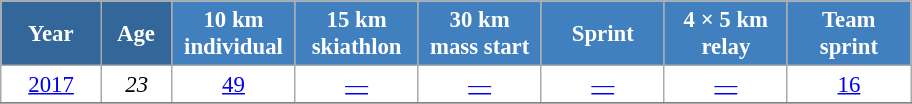<table class="wikitable" style="font-size:95%; text-align:center; border:grey solid 1px; border-collapse:collapse; background:#ffffff;">
<tr>
<th style="background-color:#369; color:white; width:60px;"> Year </th>
<th style="background-color:#369; color:white; width:40px;"> Age </th>
<th style="background-color:#4180be; color:white; width:75px;"> 10 km <br>individual</th>
<th style="background-color:#4180be; color:white; width:75px;"> 15 km <br> skiathlon </th>
<th style="background-color:#4180be; color:white; width:75px;"> 30 km <br>mass start</th>
<th style="background-color:#4180be; color:white; width:75px;"> Sprint </th>
<th style="background-color:#4180be; color:white; width:75px;"> 4 × 5 km <br> relay </th>
<th style="background-color:#4180be; color:white; width:75px;"> Team <br> sprint </th>
</tr>
<tr>
<td><a href='#'>2017</a></td>
<td><em>23</em></td>
<td><a href='#'>49</a></td>
<td><a href='#'>—</a></td>
<td><a href='#'>—</a></td>
<td><a href='#'>—</a></td>
<td><a href='#'>—</a></td>
<td><a href='#'>16</a></td>
</tr>
<tr>
</tr>
</table>
